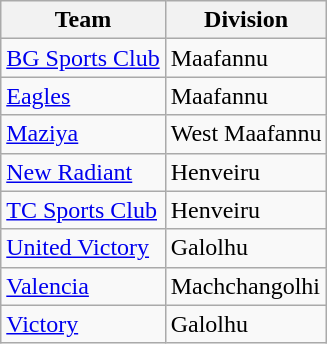<table class="wikitable sortable" style="text-align: left;">
<tr>
<th>Team</th>
<th>Division</th>
</tr>
<tr>
<td><a href='#'>BG Sports Club</a></td>
<td>Maafannu</td>
</tr>
<tr>
<td><a href='#'>Eagles</a></td>
<td>Maafannu</td>
</tr>
<tr>
<td><a href='#'>Maziya</a></td>
<td>West Maafannu</td>
</tr>
<tr>
<td><a href='#'>New Radiant</a></td>
<td>Henveiru</td>
</tr>
<tr>
<td><a href='#'>TC Sports Club</a></td>
<td>Henveiru</td>
</tr>
<tr>
<td><a href='#'>United Victory</a></td>
<td>Galolhu</td>
</tr>
<tr>
<td><a href='#'>Valencia</a></td>
<td>Machchangolhi</td>
</tr>
<tr>
<td><a href='#'>Victory</a></td>
<td>Galolhu</td>
</tr>
</table>
